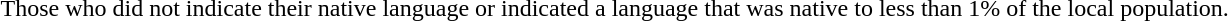<table>
<tr>
<td> Those who did not indicate their native language or indicated a language that was native to less than 1% of the local population.</td>
</tr>
</table>
